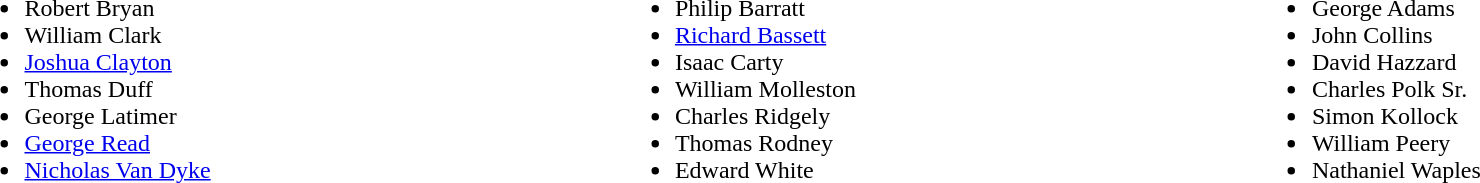<table width=100%>
<tr valign=top>
<td><br><ul><li>Robert Bryan</li><li>William Clark</li><li><a href='#'>Joshua Clayton</a></li><li>Thomas Duff</li><li>George Latimer</li><li><a href='#'>George Read</a></li><li><a href='#'>Nicholas Van Dyke</a></li></ul></td>
<td><br><ul><li>Philip Barratt</li><li><a href='#'>Richard Bassett</a></li><li>Isaac Carty</li><li>William Molleston</li><li>Charles Ridgely</li><li>Thomas Rodney</li><li>Edward White</li></ul></td>
<td><br><ul><li>George Adams</li><li>John Collins</li><li>David Hazzard</li><li>Charles Polk Sr.</li><li>Simon Kollock</li><li>William Peery</li><li>Nathaniel Waples</li></ul></td>
</tr>
</table>
